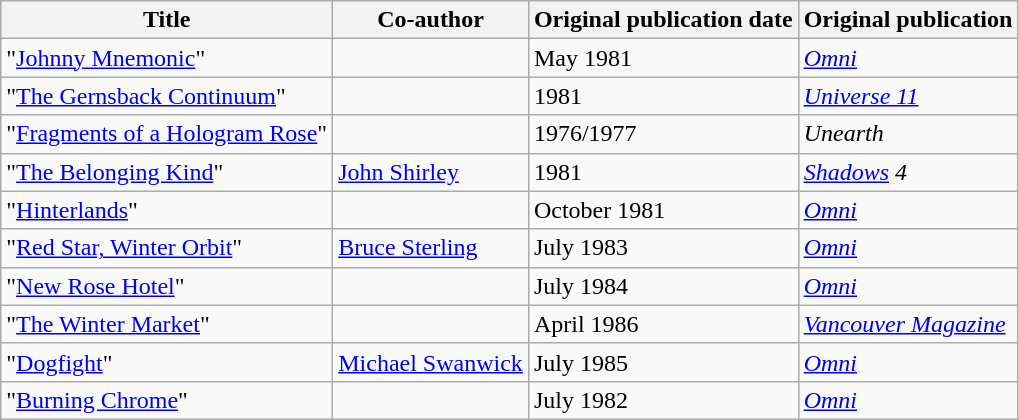<table class="wikitable">
<tr>
<th>Title</th>
<th>Co-author</th>
<th>Original publication date</th>
<th>Original publication</th>
</tr>
<tr>
<td>"<a href='#'>Johnny Mnemonic</a>"</td>
<td></td>
<td>May 1981</td>
<td><em><a href='#'>Omni</a></em></td>
</tr>
<tr>
<td>"<a href='#'>The Gernsback Continuum</a>"</td>
<td></td>
<td>1981</td>
<td><em><a href='#'>Universe 11</a></em></td>
</tr>
<tr>
<td>"<a href='#'>Fragments of a Hologram Rose</a>"</td>
<td></td>
<td>1976/1977</td>
<td><em>Unearth</em></td>
</tr>
<tr>
<td>"<a href='#'>The Belonging Kind</a>"</td>
<td><a href='#'>John Shirley</a></td>
<td>1981</td>
<td><em><a href='#'>Shadows</a> 4</em></td>
</tr>
<tr>
<td>"<a href='#'>Hinterlands</a>"</td>
<td></td>
<td>October 1981</td>
<td><em><a href='#'>Omni</a></em></td>
</tr>
<tr>
<td>"<a href='#'>Red Star, Winter Orbit</a>"</td>
<td><a href='#'>Bruce Sterling</a></td>
<td>July 1983</td>
<td><em><a href='#'>Omni</a></em></td>
</tr>
<tr>
<td>"<a href='#'>New Rose Hotel</a>"</td>
<td></td>
<td>July 1984</td>
<td><em><a href='#'>Omni</a></em></td>
</tr>
<tr>
<td>"<a href='#'>The Winter Market</a>"</td>
<td></td>
<td>April 1986</td>
<td><em><a href='#'>Vancouver Magazine</a></em></td>
</tr>
<tr>
<td>"<a href='#'>Dogfight</a>"</td>
<td><a href='#'>Michael Swanwick</a></td>
<td>July 1985</td>
<td><em><a href='#'>Omni</a></em></td>
</tr>
<tr>
<td>"<a href='#'>Burning Chrome</a>"</td>
<td></td>
<td>July 1982</td>
<td><em><a href='#'>Omni</a></em></td>
</tr>
</table>
